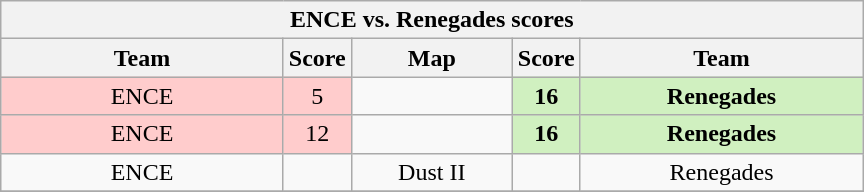<table class="wikitable" style="text-align: center;">
<tr>
<th colspan=5>ENCE vs.  Renegades scores</th>
</tr>
<tr>
<th width="181px">Team</th>
<th width="20px">Score</th>
<th width="100px">Map</th>
<th width="20px">Score</th>
<th width="181px">Team</th>
</tr>
<tr>
<td style="background: #FFCCCC;">ENCE</td>
<td style="background: #FFCCCC;">5</td>
<td></td>
<td style="background: #D0F0C0;"><strong>16</strong></td>
<td style="background: #D0F0C0;"><strong>Renegades</strong></td>
</tr>
<tr>
<td style="background: #FFCCCC;">ENCE</td>
<td style="background: #FFCCCC;">12</td>
<td></td>
<td style="background: #D0F0C0;"><strong>16</strong></td>
<td style="background: #D0F0C0;"><strong>Renegades</strong></td>
</tr>
<tr>
<td>ENCE</td>
<td></td>
<td>Dust II</td>
<td></td>
<td>Renegades</td>
</tr>
<tr>
</tr>
</table>
